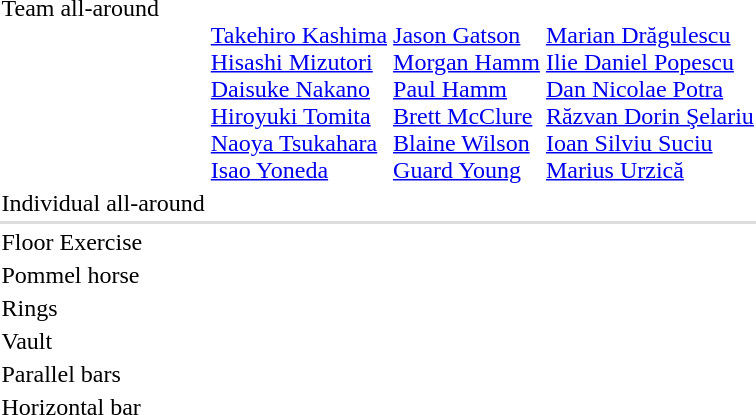<table>
<tr valign="top">
<td>Team all-around<br></td>
<td><br><a href='#'>Takehiro Kashima</a><br><a href='#'>Hisashi Mizutori</a><br><a href='#'>Daisuke Nakano</a><br><a href='#'>Hiroyuki Tomita</a><br><a href='#'>Naoya Tsukahara</a><br><a href='#'>Isao Yoneda</a></td>
<td><br><a href='#'>Jason Gatson</a><br><a href='#'>Morgan Hamm</a><br><a href='#'>Paul Hamm</a><br><a href='#'>Brett McClure</a><br><a href='#'>Blaine Wilson</a><br><a href='#'>Guard Young</a></td>
<td><br><a href='#'>Marian Drăgulescu</a><br><a href='#'>Ilie Daniel Popescu</a><br><a href='#'>Dan Nicolae Potra</a><br><a href='#'>Răzvan Dorin Şelariu</a><br><a href='#'>Ioan Silviu Suciu</a><br><a href='#'>Marius Urzică</a></td>
</tr>
<tr valign="top">
<td>Individual all-around<br></td>
<td></td>
<td></td>
<td></td>
</tr>
<tr bgcolor=#DDDDDD>
<td colspan=7></td>
</tr>
<tr>
<td>Floor Exercise <br></td>
<td></td>
<td></td>
<td></td>
</tr>
<tr>
<td>Pommel horse<br></td>
<td></td>
<td></td>
<td></td>
</tr>
<tr>
<td>Rings<br></td>
<td></td>
<td></td>
<td></td>
</tr>
<tr>
<td>Vault<br></td>
<td></td>
<td></td>
<td></td>
</tr>
<tr>
<td>Parallel bars<br></td>
<td></td>
<td></td>
<td></td>
</tr>
<tr>
<td>Horizontal bar<br></td>
<td></td>
<td></td>
<td></td>
</tr>
</table>
